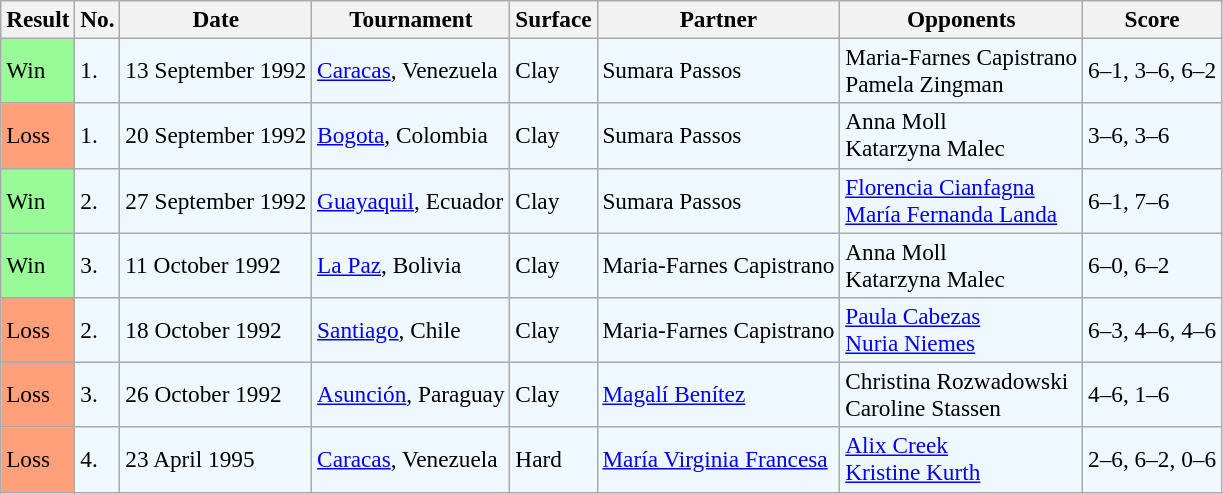<table class="sortable wikitable" style=font-size:97%>
<tr>
<th>Result</th>
<th>No.</th>
<th>Date</th>
<th>Tournament</th>
<th>Surface</th>
<th>Partner</th>
<th>Opponents</th>
<th>Score</th>
</tr>
<tr style="background:#f0f8ff;">
<td style="background:#98fb98;">Win</td>
<td>1.</td>
<td>13 September 1992</td>
<td><a href='#'>Caracas</a>, Venezuela</td>
<td>Clay</td>
<td> Sumara Passos</td>
<td> Maria-Farnes Capistrano <br>  Pamela Zingman</td>
<td>6–1, 3–6, 6–2</td>
</tr>
<tr style="background:#f0f8ff;">
<td style="background:#ffa07a;">Loss</td>
<td>1.</td>
<td>20 September 1992</td>
<td><a href='#'>Bogota</a>, Colombia</td>
<td>Clay</td>
<td> Sumara Passos</td>
<td> Anna Moll <br>  Katarzyna Malec</td>
<td>3–6, 3–6</td>
</tr>
<tr style="background:#f0f8ff;">
<td style="background:#98fb98;">Win</td>
<td>2.</td>
<td>27 September 1992</td>
<td><a href='#'>Guayaquil</a>, Ecuador</td>
<td>Clay</td>
<td> Sumara Passos</td>
<td> <a href='#'>Florencia Cianfagna</a> <br>  <a href='#'>María Fernanda Landa</a></td>
<td>6–1, 7–6</td>
</tr>
<tr style="background:#f0f8ff;">
<td style="background:#98fb98;">Win</td>
<td>3.</td>
<td>11 October 1992</td>
<td><a href='#'>La Paz</a>, Bolivia</td>
<td>Clay</td>
<td> Maria-Farnes Capistrano</td>
<td> Anna Moll <br>  Katarzyna Malec</td>
<td>6–0, 6–2</td>
</tr>
<tr style="background:#f0f8ff;">
<td style="background:#ffa07a;">Loss</td>
<td>2.</td>
<td>18 October 1992</td>
<td><a href='#'>Santiago</a>, Chile</td>
<td>Clay</td>
<td> Maria-Farnes Capistrano</td>
<td> <a href='#'>Paula Cabezas</a> <br>  <a href='#'>Nuria Niemes</a></td>
<td>6–3, 4–6, 4–6</td>
</tr>
<tr style="background:#f0f8ff;">
<td style="background:#ffa07a;">Loss</td>
<td>3.</td>
<td>26 October 1992</td>
<td><a href='#'>Asunción</a>, Paraguay</td>
<td>Clay</td>
<td> <a href='#'>Magalí Benítez</a></td>
<td> Christina Rozwadowski <br>  Caroline Stassen</td>
<td>4–6, 1–6</td>
</tr>
<tr style="background:#f0f8ff;">
<td style="background:#ffa07a;">Loss</td>
<td>4.</td>
<td>23 April 1995</td>
<td><a href='#'>Caracas</a>, Venezuela</td>
<td>Hard</td>
<td> <a href='#'>María Virginia Francesa</a></td>
<td> <a href='#'>Alix Creek</a> <br>  <a href='#'>Kristine Kurth</a></td>
<td>2–6, 6–2, 0–6</td>
</tr>
</table>
